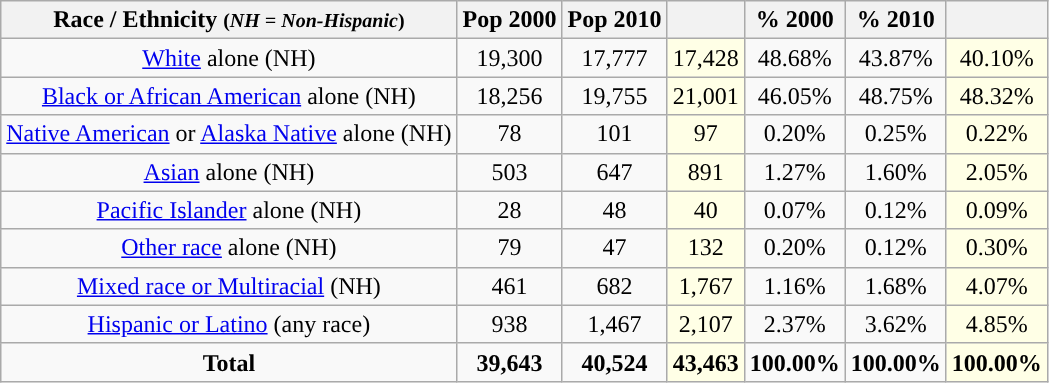<table class="wikitable" style="text-align:center;">
<tr>
<th>Race / Ethnicity <small>(<em>NH = Non-Hispanic</em>)</small></th>
<th>Pop 2000</th>
<th>Pop 2010</th>
<th></th>
<th>% 2000</th>
<th>% 2010</th>
<th></th>
</tr>
<tr>
<td><a href='#'>White</a> alone (NH)</td>
<td>19,300</td>
<td>17,777</td>
<td style='background: #ffffe6;'>17,428</td>
<td>48.68%</td>
<td>43.87%</td>
<td style='background: #ffffe6;'>40.10%</td>
</tr>
<tr>
<td><a href='#'>Black or African American</a> alone (NH)</td>
<td>18,256</td>
<td>19,755</td>
<td style='background: #ffffe6;'>21,001</td>
<td>46.05%</td>
<td>48.75%</td>
<td style='background: #ffffe6;'>48.32%</td>
</tr>
<tr>
<td><a href='#'>Native American</a> or <a href='#'>Alaska Native</a> alone (NH)</td>
<td>78</td>
<td>101</td>
<td style='background: #ffffe6;'>97</td>
<td>0.20%</td>
<td>0.25%</td>
<td style='background: #ffffe6;'>0.22%</td>
</tr>
<tr>
<td><a href='#'>Asian</a> alone (NH)</td>
<td>503</td>
<td>647</td>
<td style='background: #ffffe6;'>891</td>
<td>1.27%</td>
<td>1.60%</td>
<td style='background: #ffffe6;'>2.05%</td>
</tr>
<tr>
<td><a href='#'>Pacific Islander</a> alone (NH)</td>
<td>28</td>
<td>48</td>
<td style='background: #ffffe6;'>40</td>
<td>0.07%</td>
<td>0.12%</td>
<td style='background: #ffffe6;'>0.09%</td>
</tr>
<tr>
<td><a href='#'>Other race</a> alone (NH)</td>
<td>79</td>
<td>47</td>
<td style='background: #ffffe6;'>132</td>
<td>0.20%</td>
<td>0.12%</td>
<td style='background: #ffffe6;'>0.30%</td>
</tr>
<tr>
<td><a href='#'>Mixed race or Multiracial</a> (NH)</td>
<td>461</td>
<td>682</td>
<td style='background: #ffffe6;'>1,767</td>
<td>1.16%</td>
<td>1.68%</td>
<td style='background: #ffffe6;'>4.07%</td>
</tr>
<tr>
<td><a href='#'>Hispanic or Latino</a> (any race)</td>
<td>938</td>
<td>1,467</td>
<td style='background: #ffffe6;'>2,107</td>
<td>2.37%</td>
<td>3.62%</td>
<td style='background: #ffffe6;'>4.85%</td>
</tr>
<tr>
<td><strong>Total</strong></td>
<td><strong>39,643</strong></td>
<td><strong>40,524</strong></td>
<td style='background: #ffffe6;'><strong>43,463</strong></td>
<td><strong>100.00%</strong></td>
<td><strong>100.00%</strong></td>
<td style='background: #ffffe6;'><strong>100.00%</strong></td>
</tr>
</table>
